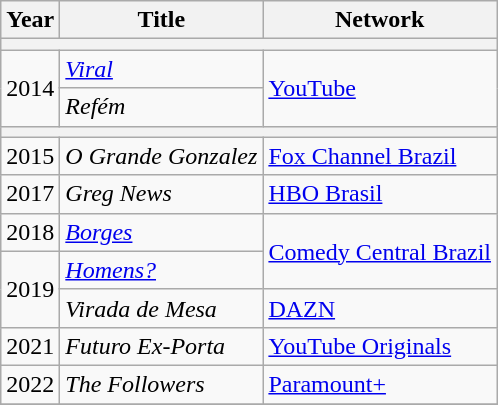<table class="wikitable">
<tr>
<th>Year</th>
<th>Title</th>
<th>Network</th>
</tr>
<tr>
<th colspan=4></th>
</tr>
<tr>
<td rowspan="2">2014</td>
<td><em><a href='#'>Viral</a></em></td>
<td rowspan="2"><a href='#'>YouTube</a></td>
</tr>
<tr>
<td><em>Refém</em></td>
</tr>
<tr>
<th colspan=4></th>
</tr>
<tr>
<td>2015</td>
<td><em>O Grande Gonzalez</em></td>
<td><a href='#'>Fox Channel Brazil</a></td>
</tr>
<tr>
<td>2017</td>
<td><em>Greg News</em></td>
<td><a href='#'>HBO Brasil</a></td>
</tr>
<tr>
<td>2018</td>
<td><em><a href='#'>Borges</a></em></td>
<td rowspan="2"><a href='#'>Comedy Central Brazil</a></td>
</tr>
<tr>
<td rowspan="2">2019</td>
<td><em><a href='#'>Homens?</a></em></td>
</tr>
<tr>
<td><em>Virada de Mesa</em></td>
<td><a href='#'>DAZN</a></td>
</tr>
<tr>
<td>2021</td>
<td><em>Futuro Ex-Porta</em></td>
<td rowspan="1"><a href='#'>YouTube Originals</a></td>
</tr>
<tr>
<td>2022</td>
<td><em>The Followers</em></td>
<td rowspan="1"><a href='#'>Paramount+</a></td>
</tr>
<tr>
</tr>
</table>
